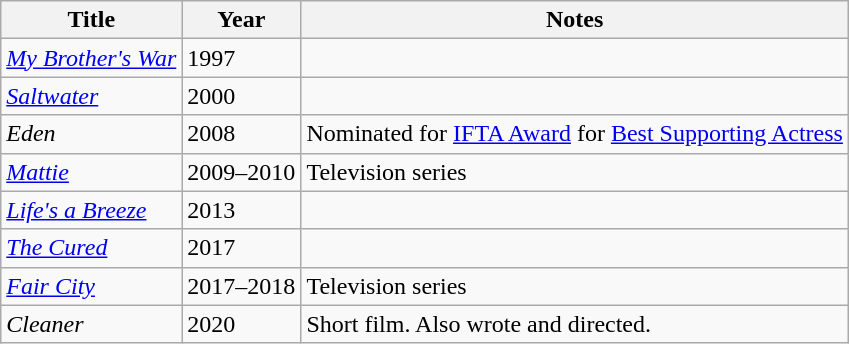<table class="wikitable">
<tr>
<th>Title</th>
<th>Year</th>
<th>Notes</th>
</tr>
<tr>
<td><em><a href='#'>My Brother's War</a></em></td>
<td>1997</td>
<td></td>
</tr>
<tr>
<td><em><a href='#'>Saltwater</a></em></td>
<td>2000</td>
<td></td>
</tr>
<tr>
<td><em>Eden</em></td>
<td>2008</td>
<td>Nominated for <a href='#'>IFTA Award</a> for <a href='#'>Best Supporting Actress</a></td>
</tr>
<tr>
<td><em><a href='#'>Mattie</a></em></td>
<td>2009–2010</td>
<td>Television series</td>
</tr>
<tr>
<td><em><a href='#'>Life's a Breeze</a></em></td>
<td>2013</td>
<td></td>
</tr>
<tr>
<td><em><a href='#'>The Cured</a></em></td>
<td>2017</td>
<td></td>
</tr>
<tr>
<td><em><a href='#'>Fair City</a></em></td>
<td>2017–2018</td>
<td>Television series</td>
</tr>
<tr>
<td><em>Cleaner</em></td>
<td>2020</td>
<td>Short film. Also wrote and directed.</td>
</tr>
</table>
